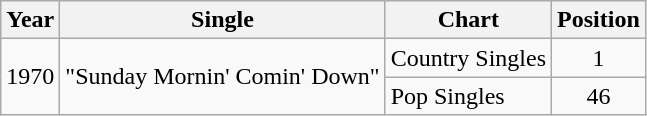<table class="wikitable">
<tr>
<th>Year</th>
<th>Single</th>
<th>Chart</th>
<th>Position</th>
</tr>
<tr>
<td rowspan="2">1970</td>
<td rowspan="2">"Sunday Mornin' Comin' Down"</td>
<td>Country Singles</td>
<td align="center">1</td>
</tr>
<tr>
<td>Pop Singles</td>
<td align="center">46</td>
</tr>
</table>
